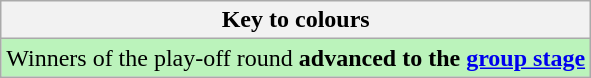<table class="wikitable">
<tr>
<th>Key to colours</th>
</tr>
<tr bgcolor=#BBF3BB>
<td>Winners of the play-off round <strong>advanced to the <a href='#'>group stage</a></strong></td>
</tr>
</table>
